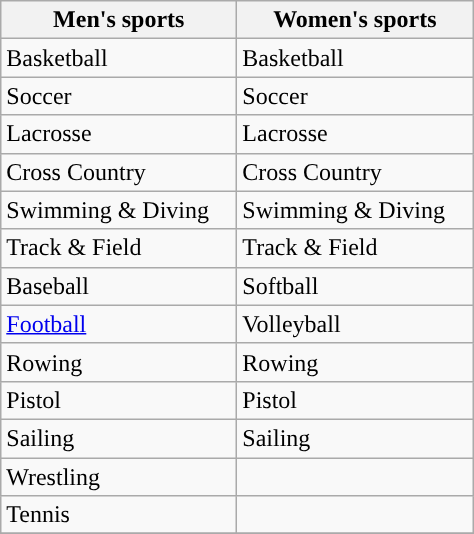<table class="wikitable"; style= "text-align: ">
<tr>
<th width=150px>Men's sports</th>
<th width=150px>Women's sports</th>
</tr>
<tr>
<td>Basketball</td>
<td>Basketball</td>
</tr>
<tr>
<td>Soccer</td>
<td>Soccer</td>
</tr>
<tr>
<td>Lacrosse</td>
<td>Lacrosse</td>
</tr>
<tr>
<td>Cross Country</td>
<td>Cross Country</td>
</tr>
<tr>
<td>Swimming & Diving</td>
<td>Swimming & Diving</td>
</tr>
<tr>
<td>Track & Field</td>
<td>Track & Field</td>
</tr>
<tr>
<td>Baseball</td>
<td>Softball</td>
</tr>
<tr>
<td><a href='#'>Football</a></td>
<td>Volleyball</td>
</tr>
<tr>
<td>Rowing</td>
<td>Rowing</td>
</tr>
<tr>
<td>Pistol</td>
<td>Pistol</td>
</tr>
<tr>
<td>Sailing</td>
<td>Sailing</td>
</tr>
<tr>
<td>Wrestling</td>
<td></td>
</tr>
<tr>
<td>Tennis</td>
<td></td>
</tr>
<tr>
</tr>
</table>
